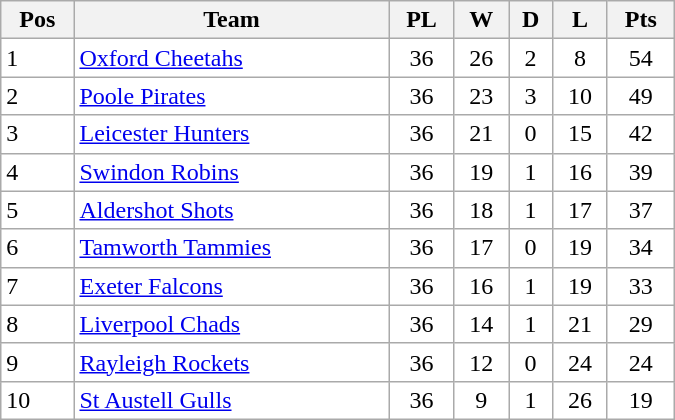<table class=wikitable width="450" style="background:#FFFFFF;">
<tr>
<th>Pos</th>
<th>Team</th>
<th>PL</th>
<th>W</th>
<th>D</th>
<th>L</th>
<th>Pts</th>
</tr>
<tr>
<td>1</td>
<td><a href='#'>Oxford Cheetahs</a></td>
<td align="center">36</td>
<td align="center">26</td>
<td align="center">2</td>
<td align="center">8</td>
<td align="center">54</td>
</tr>
<tr>
<td>2</td>
<td><a href='#'>Poole Pirates</a></td>
<td align="center">36</td>
<td align="center">23</td>
<td align="center">3</td>
<td align="center">10</td>
<td align="center">49</td>
</tr>
<tr>
<td>3</td>
<td><a href='#'>Leicester Hunters</a></td>
<td align="center">36</td>
<td align="center">21</td>
<td align="center">0</td>
<td align="center">15</td>
<td align="center">42</td>
</tr>
<tr>
<td>4</td>
<td><a href='#'>Swindon Robins</a></td>
<td align="center">36</td>
<td align="center">19</td>
<td align="center">1</td>
<td align="center">16</td>
<td align="center">39</td>
</tr>
<tr>
<td>5</td>
<td><a href='#'>Aldershot Shots</a></td>
<td align="center">36</td>
<td align="center">18</td>
<td align="center">1</td>
<td align="center">17</td>
<td align="center">37</td>
</tr>
<tr>
<td>6</td>
<td><a href='#'>Tamworth Tammies</a></td>
<td align="center">36</td>
<td align="center">17</td>
<td align="center">0</td>
<td align="center">19</td>
<td align="center">34</td>
</tr>
<tr>
<td>7</td>
<td><a href='#'>Exeter Falcons</a></td>
<td align="center">36</td>
<td align="center">16</td>
<td align="center">1</td>
<td align="center">19</td>
<td align="center">33</td>
</tr>
<tr>
<td>8</td>
<td><a href='#'>Liverpool Chads</a></td>
<td align="center">36</td>
<td align="center">14</td>
<td align="center">1</td>
<td align="center">21</td>
<td align="center">29</td>
</tr>
<tr>
<td>9</td>
<td><a href='#'>Rayleigh Rockets</a></td>
<td align="center">36</td>
<td align="center">12</td>
<td align="center">0</td>
<td align="center">24</td>
<td align="center">24</td>
</tr>
<tr>
<td>10</td>
<td><a href='#'>St Austell Gulls</a></td>
<td align="center">36</td>
<td align="center">9</td>
<td align="center">1</td>
<td align="center">26</td>
<td align="center">19</td>
</tr>
</table>
